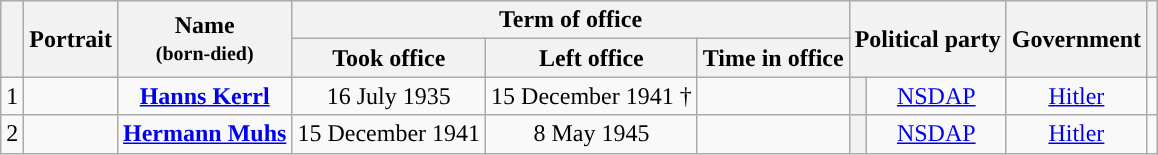<table class="wikitable" style="text-align:center;">
<tr>
<th rowspan=2></th>
<th rowspan=2>Portrait</th>
<th rowspan=2>Name<br><small>(born-died)</small></th>
<th colspan=3>Term of office</th>
<th colspan=2 rowspan=2>Political party</th>
<th rowspan=2>Government</th>
<th rowspan=2></th>
</tr>
<tr>
<th>Took office</th>
<th>Left office</th>
<th>Time in office</th>
</tr>
<tr>
<td>1</td>
<td></td>
<td><strong><a href='#'>Hanns Kerrl</a></strong><br></td>
<td>16 July 1935</td>
<td>15 December 1941 †</td>
<td></td>
<th style="background:"></th>
<td><a href='#'>NSDAP</a></td>
<td><a href='#'>Hitler</a></td>
<td></td>
</tr>
<tr>
<td>2</td>
<td></td>
<td><strong><a href='#'>Hermann Muhs</a></strong><br></td>
<td>15 December 1941</td>
<td>8 May 1945</td>
<td></td>
<th style="background:"></th>
<td><a href='#'>NSDAP</a></td>
<td><a href='#'>Hitler</a></td>
<td></td>
</tr>
</table>
